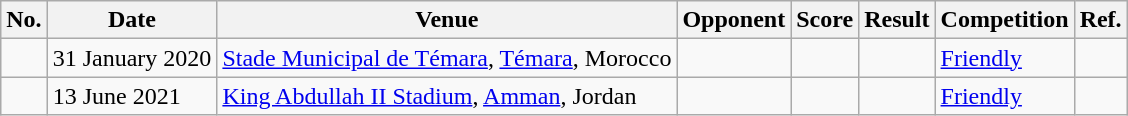<table class="wikitable">
<tr>
<th>No.</th>
<th>Date</th>
<th>Venue</th>
<th>Opponent</th>
<th>Score</th>
<th>Result</th>
<th>Competition</th>
<th>Ref.</th>
</tr>
<tr>
<td></td>
<td>31 January  2020</td>
<td><a href='#'>Stade Municipal de Témara</a>, <a href='#'>Témara</a>, Morocco</td>
<td></td>
<td></td>
<td></td>
<td><a href='#'>Friendly</a></td>
<td></td>
</tr>
<tr>
<td></td>
<td>13 June 2021</td>
<td><a href='#'>King Abdullah II Stadium</a>, <a href='#'>Amman</a>, Jordan</td>
<td></td>
<td></td>
<td></td>
<td><a href='#'>Friendly</a></td>
<td></td>
</tr>
</table>
